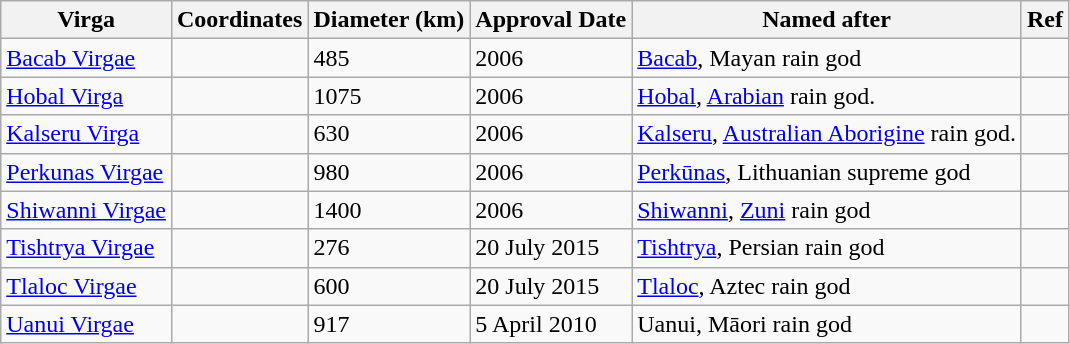<table class="wikitable">
<tr>
<th>Virga</th>
<th>Coordinates</th>
<th>Diameter (km)</th>
<th>Approval Date</th>
<th>Named after</th>
<th>Ref</th>
</tr>
<tr>
<td><a href='#'>Bacab Virgae</a></td>
<td></td>
<td>485</td>
<td>2006</td>
<td><a href='#'>Bacab</a>, Mayan rain god</td>
<td></td>
</tr>
<tr>
<td><a href='#'>Hobal Virga</a></td>
<td></td>
<td>1075</td>
<td>2006</td>
<td><a href='#'>Hobal</a>, <a href='#'>Arabian</a> rain god.</td>
<td></td>
</tr>
<tr>
<td><a href='#'>Kalseru Virga</a></td>
<td></td>
<td>630</td>
<td>2006</td>
<td><a href='#'>Kalseru</a>, <a href='#'>Australian Aborigine</a> rain god.</td>
<td></td>
</tr>
<tr>
<td><a href='#'>Perkunas Virgae</a></td>
<td></td>
<td>980</td>
<td>2006</td>
<td><a href='#'>Perkūnas</a>, Lithuanian supreme god</td>
<td></td>
</tr>
<tr>
<td><a href='#'>Shiwanni Virgae</a></td>
<td></td>
<td>1400</td>
<td>2006</td>
<td><a href='#'>Shiwanni</a>, <a href='#'>Zuni</a> rain god</td>
<td></td>
</tr>
<tr>
<td><a href='#'>Tishtrya Virgae</a></td>
<td></td>
<td>276</td>
<td>20 July 2015</td>
<td><a href='#'>Tishtrya</a>, Persian rain god</td>
<td></td>
</tr>
<tr>
<td><a href='#'>Tlaloc Virgae</a></td>
<td></td>
<td>600</td>
<td>20 July 2015</td>
<td><a href='#'>Tlaloc</a>, Aztec rain god</td>
<td></td>
</tr>
<tr>
<td><a href='#'>Uanui Virgae</a></td>
<td></td>
<td>917</td>
<td>5 April 2010</td>
<td>Uanui, Māori rain god</td>
<td></td>
</tr>
</table>
